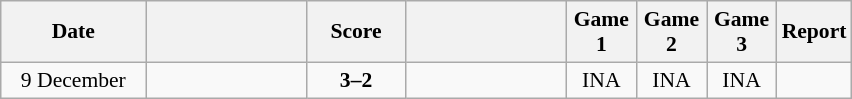<table class="wikitable" style="text-align: center; font-size:90% ">
<tr>
<th width="90">Date</th>
<th align="right" width="100"></th>
<th width="60">Score</th>
<th align="left" width="100"></th>
<th width="40">Game 1</th>
<th width="40">Game 2</th>
<th width="40">Game 3</th>
<th>Report</th>
</tr>
<tr>
<td>9 December</td>
<td></td>
<td><strong>3–2</strong></td>
<td></td>
<td INA>INA</td>
<td>INA</td>
<td>INA</td>
<td></td>
</tr>
</table>
